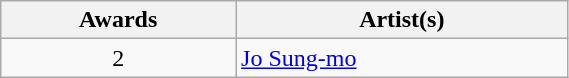<table class="wikitable"  style="width:30%; text-align:center;">
<tr>
<th scope="col">Awards</th>
<th scope="col">Artist(s)</th>
</tr>
<tr>
<td rowspan=1>2</td>
<td align=left><a href='#'>Jo Sung-mo</a></td>
</tr>
</table>
